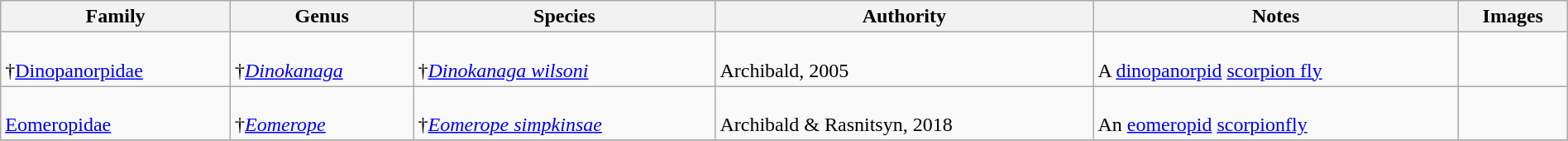<table class="wikitable sortable"  style="margin:auto; width:100%;">
<tr>
<th>Family</th>
<th>Genus</th>
<th>Species</th>
<th>Authority</th>
<th>Notes</th>
<th>Images</th>
</tr>
<tr>
<td><br>†<a href='#'>Dinopanorpidae</a></td>
<td><br>†<em><a href='#'>Dinokanaga</a></em></td>
<td><br>†<em><a href='#'>Dinokanaga wilsoni</a></em></td>
<td><br>Archibald, 2005</td>
<td><br>A <a href='#'>dinopanorpid</a> <a href='#'>scorpion fly</a></td>
<td></td>
</tr>
<tr>
<td><br><a href='#'>Eomeropidae</a></td>
<td><br>†<em><a href='#'>Eomerope</a></em></td>
<td><br>†<em><a href='#'>Eomerope simpkinsae</a></em></td>
<td><br>Archibald & Rasnitsyn, 2018</td>
<td><br>An <a href='#'>eomeropid</a> <a href='#'>scorpionfly</a></td>
<td></td>
</tr>
<tr>
</tr>
</table>
